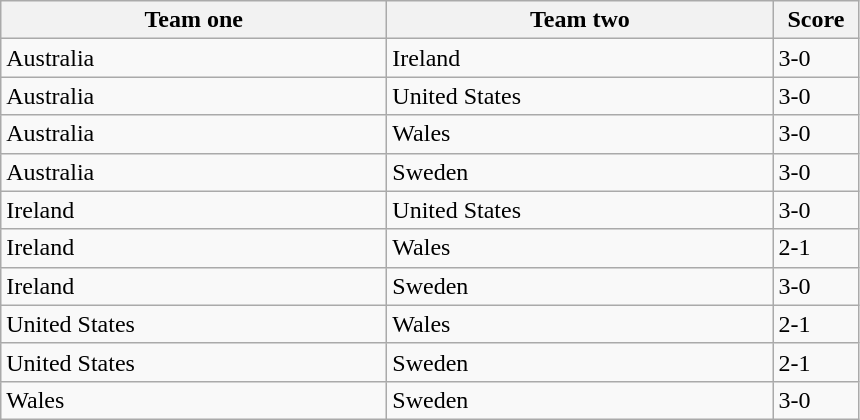<table class="wikitable">
<tr>
<th width=250>Team one</th>
<th width=250>Team two</th>
<th width=50>Score</th>
</tr>
<tr>
<td> Australia</td>
<td> Ireland</td>
<td>3-0</td>
</tr>
<tr>
<td> Australia</td>
<td> United States</td>
<td>3-0</td>
</tr>
<tr>
<td> Australia</td>
<td> Wales</td>
<td>3-0</td>
</tr>
<tr>
<td> Australia</td>
<td> Sweden</td>
<td>3-0</td>
</tr>
<tr>
<td> Ireland</td>
<td> United States</td>
<td>3-0</td>
</tr>
<tr>
<td> Ireland</td>
<td> Wales</td>
<td>2-1</td>
</tr>
<tr>
<td> Ireland</td>
<td> Sweden</td>
<td>3-0</td>
</tr>
<tr>
<td> United States</td>
<td> Wales</td>
<td>2-1</td>
</tr>
<tr>
<td> United States</td>
<td> Sweden</td>
<td>2-1</td>
</tr>
<tr>
<td> Wales</td>
<td> Sweden</td>
<td>3-0</td>
</tr>
</table>
